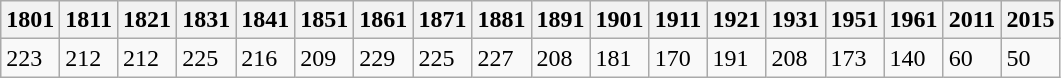<table class="wikitable">
<tr>
<th>1801</th>
<th>1811</th>
<th>1821</th>
<th>1831</th>
<th>1841</th>
<th>1851</th>
<th>1861</th>
<th>1871</th>
<th>1881</th>
<th>1891</th>
<th>1901</th>
<th>1911</th>
<th>1921</th>
<th>1931</th>
<th>1951</th>
<th>1961</th>
<th>2011</th>
<th>2015</th>
</tr>
<tr>
<td>223</td>
<td>212</td>
<td>212</td>
<td>225</td>
<td>216</td>
<td>209</td>
<td>229</td>
<td>225</td>
<td>227</td>
<td>208</td>
<td>181</td>
<td>170</td>
<td>191</td>
<td>208</td>
<td>173</td>
<td>140</td>
<td>60</td>
<td>50</td>
</tr>
</table>
